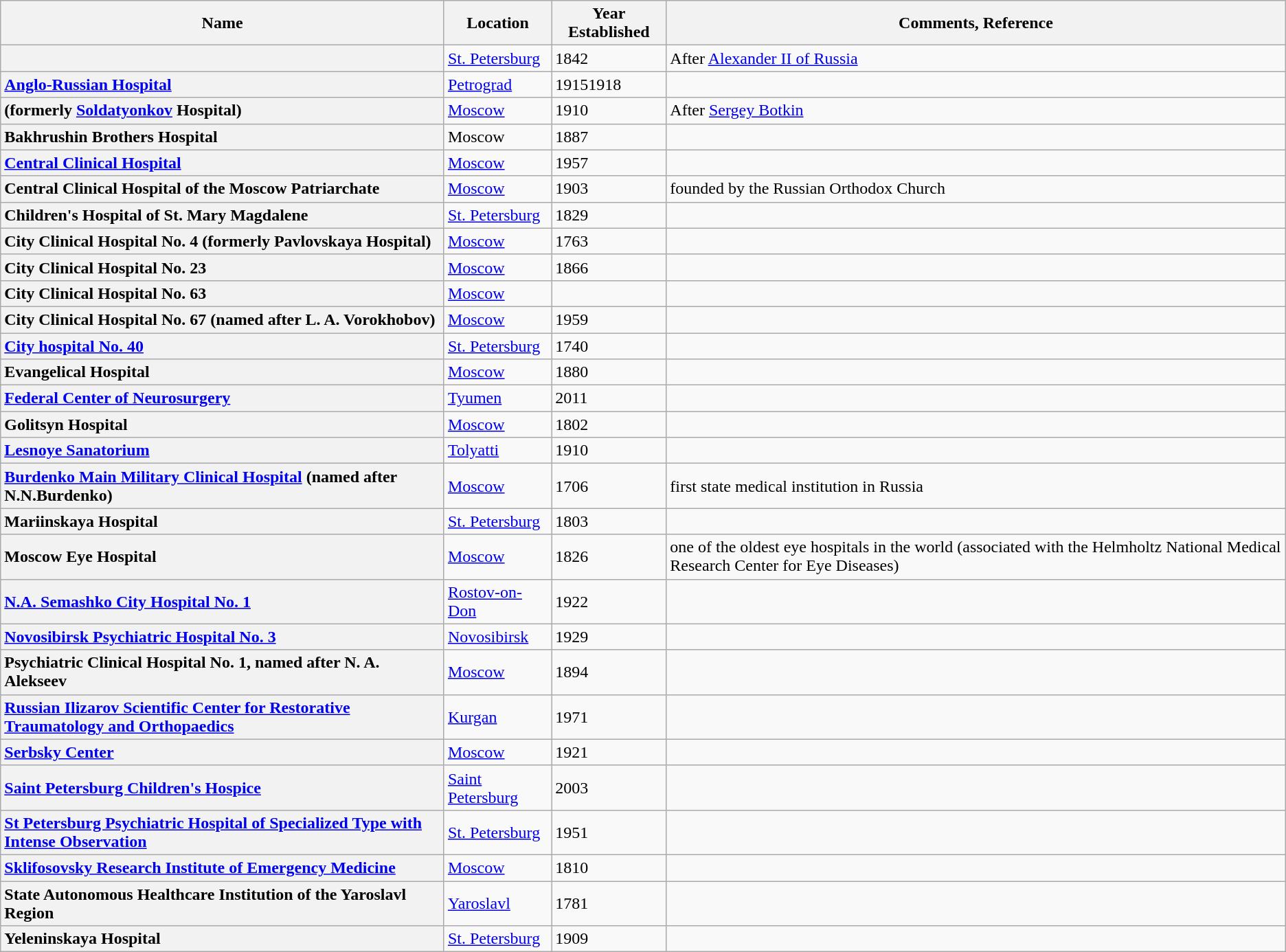<table class="wikitable sortable plainrowheaders" summary="Hospitals in Russia">
<tr>
<th>Name</th>
<th>Location</th>
<th>Year Established</th>
<th>Comments, Reference</th>
</tr>
<tr>
<th scope="row" style="text-align: left"></th>
<td><a href='#'>St. Petersburg</a></td>
<td>1842</td>
<td>After <a href='#'>Alexander II of Russia</a></td>
</tr>
<tr>
<th scope="row" style="text-align: left"><a href='#'>Anglo-Russian Hospital</a></th>
<td><a href='#'>Petrograd</a></td>
<td>19151918</td>
<td></td>
</tr>
<tr>
<th scope="row" style="text-align: left"> (formerly <a href='#'>Soldatyonkov</a> Hospital)</th>
<td><a href='#'>Moscow</a></td>
<td>1910</td>
<td>After <a href='#'>Sergey Botkin</a></td>
</tr>
<tr>
<th scope="row" style="text-align: left">Bakhrushin Brothers Hospital</th>
<td>Moscow</td>
<td>1887</td>
<td></td>
</tr>
<tr>
<th scope="row" style="text-align: left"><a href='#'>Central Clinical Hospital</a></th>
<td><a href='#'>Moscow</a></td>
<td>1957</td>
<td></td>
</tr>
<tr>
<th scope="row" style="text-align: left">Central Clinical Hospital of the Moscow Patriarchate</th>
<td><a href='#'>Moscow</a></td>
<td>1903</td>
<td>founded by the Russian Orthodox Church</td>
</tr>
<tr>
<th scope="row" style="text-align: left">Children's Hospital of St. Mary Magdalene</th>
<td><a href='#'>St. Petersburg</a></td>
<td>1829</td>
<td></td>
</tr>
<tr>
<th scope="row" style="text-align: left">City Clinical Hospital No. 4 (formerly Pavlovskaya Hospital)</th>
<td><a href='#'>Moscow</a></td>
<td>1763</td>
<td></td>
</tr>
<tr>
<th scope="row" style="text-align: left">City Clinical Hospital No. 23</th>
<td><a href='#'>Moscow</a></td>
<td>1866</td>
<td></td>
</tr>
<tr>
<th scope="row" style="text-align: left">City Clinical Hospital No. 63</th>
<td><a href='#'>Moscow</a></td>
<td></td>
<td></td>
</tr>
<tr>
<th scope="row" style="text-align: left">City Clinical Hospital No. 67 (named after L. A. Vorokhobov)</th>
<td><a href='#'>Moscow</a></td>
<td>1959</td>
<td></td>
</tr>
<tr>
<th scope="row" style="text-align: left"><a href='#'>City hospital No. 40</a></th>
<td><a href='#'>St. Petersburg</a></td>
<td>1740</td>
<td></td>
</tr>
<tr>
<th scope="row" style="text-align: left">Evangelical Hospital</th>
<td><a href='#'>Moscow</a></td>
<td>1880</td>
<td></td>
</tr>
<tr>
<th scope="row" style="text-align: left"><a href='#'>Federal Center of Neurosurgery</a></th>
<td><a href='#'>Tyumen</a></td>
<td>2011</td>
<td></td>
</tr>
<tr>
<th scope="row" style="text-align: left">Golitsyn Hospital</th>
<td><a href='#'>Moscow</a></td>
<td>1802</td>
<td></td>
</tr>
<tr>
<th scope="row" style="text-align: left"><a href='#'>Lesnoye Sanatorium</a></th>
<td><a href='#'>Tolyatti</a></td>
<td>1910</td>
<td></td>
</tr>
<tr>
<th scope="row" style="text-align: left"><a href='#'>Burdenko Main Military Clinical Hospital</a> (named after N.N.Burdenko)</th>
<td><a href='#'>Moscow</a></td>
<td>1706</td>
<td>first state medical institution in Russia</td>
</tr>
<tr>
<th scope="row" style="text-align: left">Mariinskaya Hospital</th>
<td><a href='#'>St. Petersburg</a></td>
<td>1803</td>
<td></td>
</tr>
<tr>
<th scope="row" style="text-align: left">Moscow Eye Hospital</th>
<td><a href='#'>Moscow</a></td>
<td>1826</td>
<td>one of the oldest eye hospitals in the world (associated with the Helmholtz National Medical Research Center for Eye Diseases)</td>
</tr>
<tr>
<th scope="row" style="text-align: left"><a href='#'>N.A. Semashko City Hospital No. 1</a></th>
<td><a href='#'>Rostov-on-Don</a></td>
<td>1922</td>
<td></td>
</tr>
<tr>
<th scope="row" style="text-align: left"><a href='#'>Novosibirsk Psychiatric Hospital No. 3</a></th>
<td><a href='#'>Novosibirsk</a></td>
<td>1929</td>
<td></td>
</tr>
<tr>
<th scope="row" style="text-align: left">Psychiatric Clinical Hospital No. 1, named after N. A. Alekseev</th>
<td><a href='#'>Moscow</a></td>
<td>1894</td>
<td></td>
</tr>
<tr>
<th scope="row" style="text-align: left"><a href='#'>Russian Ilizarov Scientific Center for Restorative Traumatology and Orthopaedics</a></th>
<td><a href='#'>Kurgan</a></td>
<td>1971</td>
<td></td>
</tr>
<tr>
<th scope="row" style="text-align: left"><a href='#'>Serbsky Center</a></th>
<td><a href='#'>Moscow</a></td>
<td>1921</td>
<td></td>
</tr>
<tr>
<th scope="row" style="text-align: left"><a href='#'>Saint Petersburg Children's Hospice</a></th>
<td><a href='#'>Saint Petersburg</a></td>
<td>2003</td>
<td></td>
</tr>
<tr>
<th scope="row" style="text-align: left"><a href='#'>St Petersburg Psychiatric Hospital of Specialized Type with Intense Observation</a></th>
<td><a href='#'>St. Petersburg</a></td>
<td>1951</td>
<td></td>
</tr>
<tr>
<th scope="row" style="text-align: left"><a href='#'>Sklifosovsky Research Institute of Emergency Medicine</a></th>
<td><a href='#'>Moscow</a></td>
<td>1810</td>
<td></td>
</tr>
<tr>
<th scope="row" style="text-align: left">State Autonomous Healthcare Institution of the Yaroslavl Region</th>
<td><a href='#'>Yaroslavl</a></td>
<td>1781</td>
<td></td>
</tr>
<tr>
<th scope="row" style="text-align: left">Yeleninskaya Hospital</th>
<td><a href='#'>St. Petersburg</a></td>
<td>1909</td>
<td></td>
</tr>
</table>
